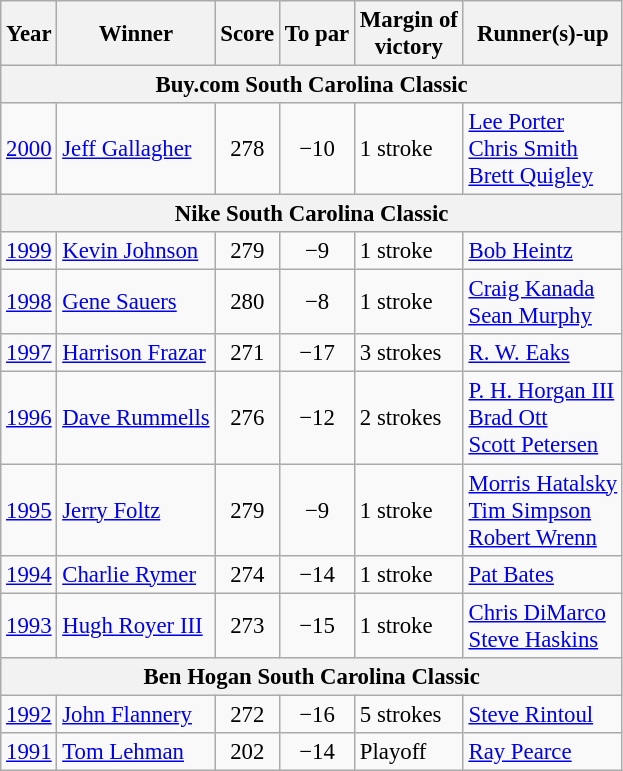<table class=wikitable style=font-size:95%>
<tr>
<th>Year</th>
<th>Winner</th>
<th>Score</th>
<th>To par</th>
<th>Margin of<br>victory</th>
<th>Runner(s)-up</th>
</tr>
<tr>
<th colspan=7>Buy.com South Carolina Classic</th>
</tr>
<tr>
<td><a href='#'>2000</a></td>
<td> <a href='#'>Jeff Gallagher</a></td>
<td align=center>278</td>
<td align=center>−10</td>
<td>1 stroke</td>
<td> <a href='#'>Lee Porter</a><br> <a href='#'>Chris Smith</a><br> <a href='#'>Brett Quigley</a></td>
</tr>
<tr>
<th colspan=7>Nike South Carolina Classic</th>
</tr>
<tr>
<td><a href='#'>1999</a></td>
<td> <a href='#'>Kevin Johnson</a></td>
<td align=center>279</td>
<td align=center>−9</td>
<td>1 stroke</td>
<td> <a href='#'>Bob Heintz</a></td>
</tr>
<tr>
<td><a href='#'>1998</a></td>
<td> <a href='#'>Gene Sauers</a></td>
<td align=center>280</td>
<td align=center>−8</td>
<td>1 stroke</td>
<td> <a href='#'>Craig Kanada</a><br> <a href='#'>Sean Murphy</a></td>
</tr>
<tr>
<td><a href='#'>1997</a></td>
<td> <a href='#'>Harrison Frazar</a></td>
<td align=center>271</td>
<td align=center>−17</td>
<td>3 strokes</td>
<td> <a href='#'>R. W. Eaks</a></td>
</tr>
<tr>
<td><a href='#'>1996</a></td>
<td> <a href='#'>Dave Rummells</a></td>
<td align=center>276</td>
<td align=center>−12</td>
<td>2 strokes</td>
<td> <a href='#'>P. H. Horgan III</a><br> <a href='#'>Brad Ott</a><br> <a href='#'>Scott Petersen</a></td>
</tr>
<tr>
<td><a href='#'>1995</a></td>
<td> <a href='#'>Jerry Foltz</a></td>
<td align=center>279</td>
<td align=center>−9</td>
<td>1 stroke</td>
<td> <a href='#'>Morris Hatalsky</a><br> <a href='#'>Tim Simpson</a><br> <a href='#'>Robert Wrenn</a></td>
</tr>
<tr>
<td><a href='#'>1994</a></td>
<td> <a href='#'>Charlie Rymer</a></td>
<td align=center>274</td>
<td align=center>−14</td>
<td>1 stroke</td>
<td> <a href='#'>Pat Bates</a></td>
</tr>
<tr>
<td><a href='#'>1993</a></td>
<td> <a href='#'>Hugh Royer III</a></td>
<td align=center>273</td>
<td align=center>−15</td>
<td>1 stroke</td>
<td> <a href='#'>Chris DiMarco</a><br> <a href='#'>Steve Haskins</a></td>
</tr>
<tr>
<th colspan=7>Ben Hogan South Carolina Classic</th>
</tr>
<tr>
<td><a href='#'>1992</a></td>
<td> <a href='#'>John Flannery</a></td>
<td align=center>272</td>
<td align=center>−16</td>
<td>5 strokes</td>
<td> <a href='#'>Steve Rintoul</a></td>
</tr>
<tr>
<td><a href='#'>1991</a></td>
<td> <a href='#'>Tom Lehman</a></td>
<td align=center>202</td>
<td align=center>−14</td>
<td>Playoff</td>
<td> <a href='#'>Ray Pearce</a></td>
</tr>
</table>
